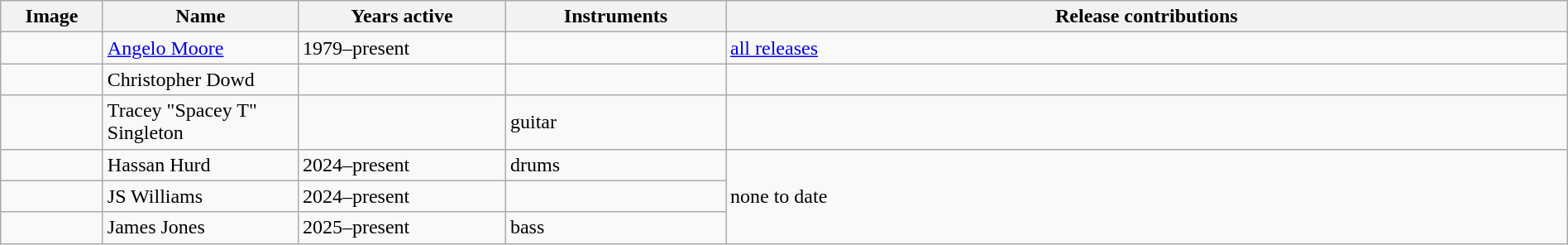<table class="wikitable" width="100%" border="1">
<tr>
<th width="75">Image</th>
<th width="150">Name</th>
<th width="160">Years active</th>
<th width="170">Instruments</th>
<th>Release contributions</th>
</tr>
<tr>
<td></td>
<td><a href='#'>Angelo Moore</a></td>
<td>1979–present</td>
<td></td>
<td {{flatlist><a href='#'>all releases</a></td>
</tr>
<tr>
<td></td>
<td>Christopher Dowd</td>
<td></td>
<td></td>
<td></td>
</tr>
<tr>
<td></td>
<td>Tracey "Spacey T" Singleton</td>
<td></td>
<td>guitar</td>
<td></td>
</tr>
<tr>
<td></td>
<td>Hassan Hurd</td>
<td>2024–present</td>
<td>drums</td>
<td rowspan="3">none to date</td>
</tr>
<tr>
<td></td>
<td>JS Williams</td>
<td>2024–present</td>
<td></td>
</tr>
<tr>
<td></td>
<td>James Jones</td>
<td>2025–present</td>
<td>bass</td>
</tr>
</table>
